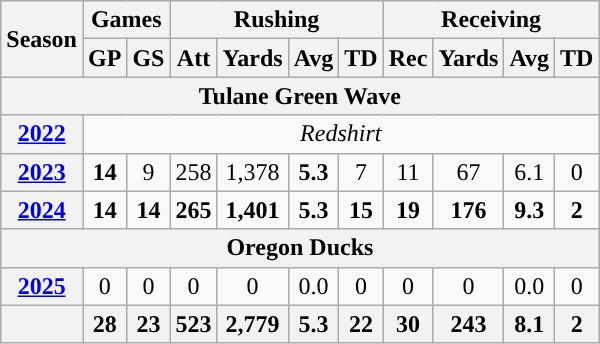<table class="wikitable" style="text-align:center;">
<tr>
<th rowspan="2">Season</th>
<th colspan="2">Games</th>
<th colspan="4">Rushing</th>
<th colspan="4">Receiving</th>
</tr>
<tr>
<th>GP</th>
<th>GS</th>
<th>Att</th>
<th>Yards</th>
<th>Avg</th>
<th>TD</th>
<th>Rec</th>
<th>Yards</th>
<th>Avg</th>
<th>TD</th>
</tr>
<tr>
<th colspan="16">Tulane Green Wave</th>
</tr>
<tr>
<th><a href='#'>2022</a></th>
<td colspan="16"><em>Redshirt </em></td>
</tr>
<tr>
<th><a href='#'>2023</a></th>
<td><strong>14</strong></td>
<td>9</td>
<td>258</td>
<td>1,378</td>
<td><strong>5.3</strong></td>
<td>7</td>
<td>11</td>
<td>67</td>
<td>6.1</td>
<td>0</td>
</tr>
<tr>
<th><a href='#'>2024</a></th>
<td><strong>14</strong></td>
<td><strong>14</strong></td>
<td><strong>265</strong></td>
<td><strong>1,401</strong></td>
<td><strong>5.3</strong></td>
<td><strong>15</strong></td>
<td><strong>19</strong></td>
<td><strong>176</strong></td>
<td><strong>9.3</strong></td>
<td><strong>2</strong></td>
</tr>
<tr>
<th colspan="16">Oregon Ducks</th>
</tr>
<tr>
<th><a href='#'>2025</a></th>
<td>0</td>
<td>0</td>
<td>0</td>
<td>0</td>
<td>0.0</td>
<td>0</td>
<td>0</td>
<td>0</td>
<td>0.0</td>
<td>0</td>
</tr>
<tr>
<th></th>
<th>28</th>
<th>23</th>
<th>523</th>
<th>2,779</th>
<th>5.3</th>
<th>22</th>
<th>30</th>
<th>243</th>
<th>8.1</th>
<th>2</th>
</tr>
</table>
